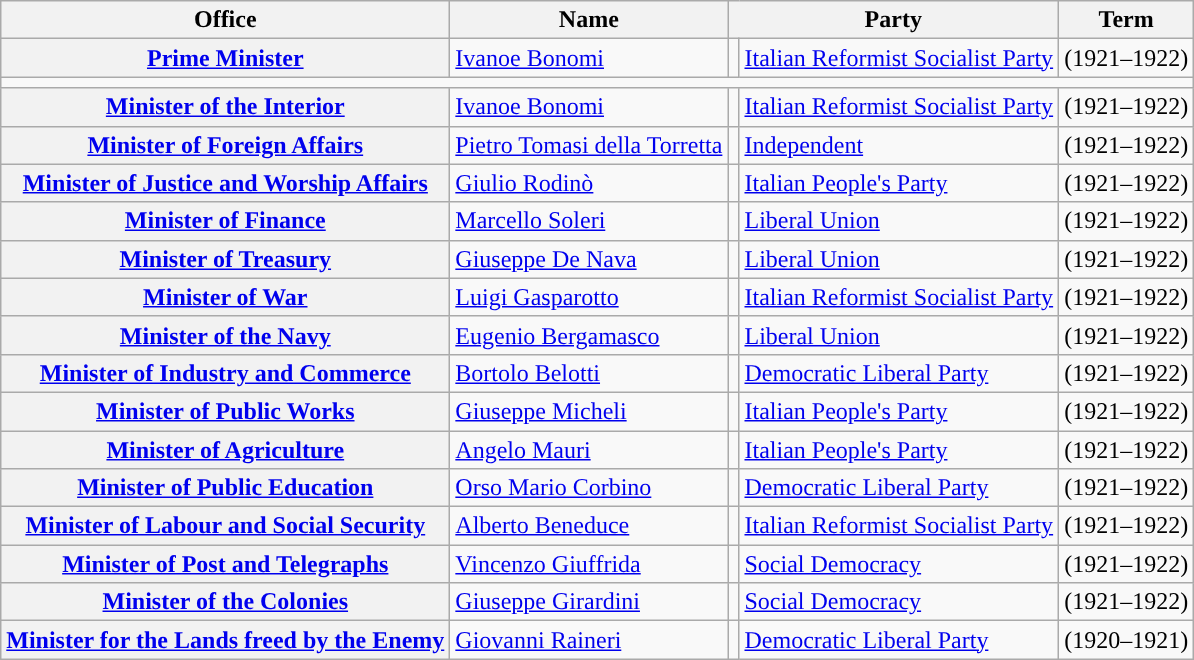<table class="wikitable" style="font-size: 100%;">
<tr>
<th>Office</th>
<th>Name</th>
<th colspan=2>Party</th>
<th>Term</th>
</tr>
<tr>
<th><a href='#'>Prime Minister</a></th>
<td><a href='#'>Ivanoe Bonomi</a></td>
<td style="color:inherit;background:"></td>
<td><a href='#'>Italian Reformist Socialist Party</a></td>
<td>(1921–1922)</td>
</tr>
<tr>
<td colspan=6></td>
</tr>
<tr>
<th><a href='#'>Minister of the Interior</a></th>
<td><a href='#'>Ivanoe Bonomi</a></td>
<td style="color:inherit;background:"></td>
<td><a href='#'>Italian Reformist Socialist Party</a></td>
<td>(1921–1922)</td>
</tr>
<tr>
<th><a href='#'>Minister of Foreign Affairs</a></th>
<td><a href='#'>Pietro Tomasi della Torretta</a></td>
<td style="color:inherit;background:"></td>
<td><a href='#'>Independent</a></td>
<td>(1921–1922)</td>
</tr>
<tr>
<th><a href='#'>Minister of Justice and Worship Affairs</a></th>
<td><a href='#'>Giulio Rodinò</a></td>
<td style="color:inherit;background:"></td>
<td><a href='#'>Italian People's Party</a></td>
<td>(1921–1922)</td>
</tr>
<tr>
<th><a href='#'>Minister of Finance</a></th>
<td><a href='#'>Marcello Soleri</a></td>
<td style="color:inherit;background:"></td>
<td><a href='#'>Liberal Union</a></td>
<td>(1921–1922)</td>
</tr>
<tr>
<th><a href='#'>Minister of Treasury</a></th>
<td><a href='#'>Giuseppe De Nava</a></td>
<td style="color:inherit;background:"></td>
<td><a href='#'>Liberal Union</a></td>
<td>(1921–1922)</td>
</tr>
<tr>
<th><a href='#'>Minister of War</a></th>
<td><a href='#'>Luigi Gasparotto</a></td>
<td style="color:inherit;background:"></td>
<td><a href='#'>Italian Reformist Socialist Party</a></td>
<td>(1921–1922)</td>
</tr>
<tr>
<th><a href='#'>Minister of the Navy</a></th>
<td><a href='#'>Eugenio Bergamasco</a></td>
<td style="color:inherit;background:"></td>
<td><a href='#'>Liberal Union</a></td>
<td>(1921–1922)</td>
</tr>
<tr>
<th><a href='#'>Minister of Industry and Commerce</a></th>
<td><a href='#'>Bortolo Belotti</a></td>
<td style="color:inherit;background:"></td>
<td><a href='#'>Democratic Liberal Party</a></td>
<td>(1921–1922)</td>
</tr>
<tr>
<th><a href='#'>Minister of Public Works</a></th>
<td><a href='#'>Giuseppe Micheli</a></td>
<td style="color:inherit;background:"></td>
<td><a href='#'>Italian People's Party</a></td>
<td>(1921–1922)</td>
</tr>
<tr>
<th><a href='#'>Minister of Agriculture</a></th>
<td><a href='#'>Angelo Mauri</a></td>
<td style="color:inherit;background:"></td>
<td><a href='#'>Italian People's Party</a></td>
<td>(1921–1922)</td>
</tr>
<tr>
<th><a href='#'>Minister of Public Education</a></th>
<td><a href='#'>Orso Mario Corbino</a></td>
<td style="color:inherit;background:"></td>
<td><a href='#'>Democratic Liberal Party</a></td>
<td>(1921–1922)</td>
</tr>
<tr>
<th><a href='#'>Minister of Labour and Social Security</a></th>
<td><a href='#'>Alberto Beneduce</a></td>
<td style="color:inherit;background:"></td>
<td><a href='#'>Italian Reformist Socialist Party</a></td>
<td>(1921–1922)</td>
</tr>
<tr>
<th><a href='#'>Minister of Post and Telegraphs</a></th>
<td><a href='#'>Vincenzo Giuffrida</a></td>
<td style="color:inherit;background:"></td>
<td><a href='#'>Social Democracy</a></td>
<td>(1921–1922)</td>
</tr>
<tr>
<th><a href='#'>Minister of the Colonies</a></th>
<td><a href='#'>Giuseppe Girardini</a></td>
<td style="color:inherit;background:"></td>
<td><a href='#'>Social Democracy</a></td>
<td>(1921–1922)</td>
</tr>
<tr>
<th><a href='#'>Minister for the Lands freed by the Enemy</a></th>
<td><a href='#'>Giovanni Raineri</a></td>
<td style="color:inherit;background:"></td>
<td><a href='#'>Democratic Liberal Party</a></td>
<td>(1920–1921)</td>
</tr>
</table>
